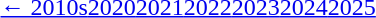<table id=toc class=toc summary=Contents>
<tr>
<th></th>
</tr>
<tr>
<td {{hlist><a href='#'>← 2010s</a><a href='#'>2020</a><a href='#'>2021</a><a href='#'>2022</a><a href='#'>2023</a><a href='#'>2024</a><a href='#'>2025</a></td>
</tr>
</table>
